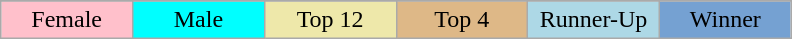<table class="wikitable" style="margin:1em auto; text-align:center;">
<tr>
</tr>
<tr>
<td style="background:pink;" width="15%">Female</td>
<td style="background:cyan;" width="15%">Male</td>
<td style="background:palegoldenrod;" width="15%">Top 12</td>
<td style="background:#DEB887" width="15%">Top 4</td>
<td style="background:lightblue" width="15%">Runner-Up</td>
<td style="background:#75A1D2" width="15%">Winner</td>
</tr>
</table>
